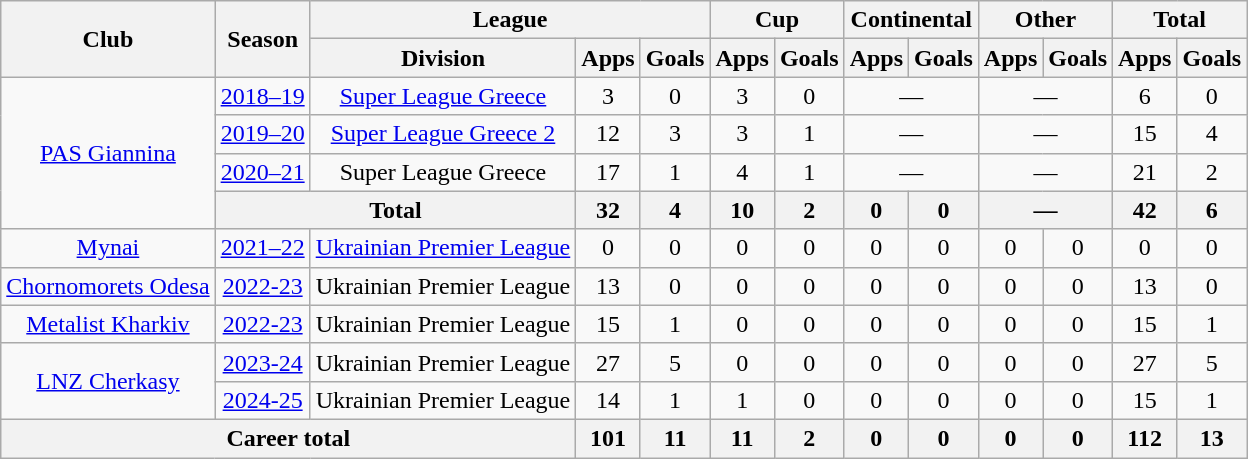<table class="wikitable" style="text-align:center">
<tr>
<th rowspan="2">Club</th>
<th rowspan="2">Season</th>
<th colspan="3">League</th>
<th colspan="2">Cup</th>
<th colspan="2">Continental</th>
<th colspan="2">Other</th>
<th colspan="2">Total</th>
</tr>
<tr>
<th>Division</th>
<th>Apps</th>
<th>Goals</th>
<th>Apps</th>
<th>Goals</th>
<th>Apps</th>
<th>Goals</th>
<th>Apps</th>
<th>Goals</th>
<th>Apps</th>
<th>Goals</th>
</tr>
<tr>
<td rowspan="4"><a href='#'>PAS Giannina</a></td>
<td><a href='#'>2018–19</a></td>
<td><a href='#'>Super League Greece</a></td>
<td>3</td>
<td>0</td>
<td>3</td>
<td>0</td>
<td colspan="2">—</td>
<td colspan="2">—</td>
<td>6</td>
<td>0</td>
</tr>
<tr>
<td><a href='#'>2019–20</a></td>
<td><a href='#'>Super League Greece 2</a></td>
<td>12</td>
<td>3</td>
<td>3</td>
<td>1</td>
<td colspan="2">—</td>
<td colspan="2">—</td>
<td>15</td>
<td>4</td>
</tr>
<tr>
<td><a href='#'>2020–21</a></td>
<td>Super League Greece</td>
<td>17</td>
<td>1</td>
<td>4</td>
<td>1</td>
<td colspan="2">—</td>
<td colspan="2">—</td>
<td>21</td>
<td>2</td>
</tr>
<tr>
<th colspan="2">Total</th>
<th>32</th>
<th>4</th>
<th>10</th>
<th>2</th>
<th>0</th>
<th>0</th>
<th colspan="2">—</th>
<th>42</th>
<th>6</th>
</tr>
<tr>
<td rowspan="1"><a href='#'>Mynai</a></td>
<td><a href='#'>2021–22</a></td>
<td><a href='#'>Ukrainian Premier League</a></td>
<td>0</td>
<td>0</td>
<td>0</td>
<td>0</td>
<td>0</td>
<td>0</td>
<td>0</td>
<td>0</td>
<td>0</td>
<td>0</td>
</tr>
<tr>
<td rowspan="1"><a href='#'>Chornomorets Odesa</a></td>
<td><a href='#'>2022-23</a></td>
<td>Ukrainian Premier League</td>
<td>13</td>
<td>0</td>
<td>0</td>
<td>0</td>
<td>0</td>
<td>0</td>
<td>0</td>
<td>0</td>
<td>13</td>
<td>0</td>
</tr>
<tr>
<td rowspan="1"><a href='#'>Metalist Kharkiv</a></td>
<td><a href='#'>2022-23</a></td>
<td>Ukrainian Premier League</td>
<td>15</td>
<td>1</td>
<td>0</td>
<td>0</td>
<td>0</td>
<td>0</td>
<td>0</td>
<td>0</td>
<td>15</td>
<td>1</td>
</tr>
<tr>
<td rowspan="2"><a href='#'>LNZ Cherkasy</a></td>
<td><a href='#'>2023-24</a></td>
<td>Ukrainian Premier League</td>
<td>27</td>
<td>5</td>
<td>0</td>
<td>0</td>
<td>0</td>
<td>0</td>
<td>0</td>
<td>0</td>
<td>27</td>
<td>5</td>
</tr>
<tr>
<td><a href='#'>2024-25</a></td>
<td>Ukrainian Premier League</td>
<td>14</td>
<td>1</td>
<td>1</td>
<td>0</td>
<td>0</td>
<td>0</td>
<td>0</td>
<td>0</td>
<td>15</td>
<td>1</td>
</tr>
<tr>
<th colspan="3">Career total</th>
<th>101</th>
<th>11</th>
<th>11</th>
<th>2</th>
<th>0</th>
<th>0</th>
<th>0</th>
<th>0</th>
<th>112</th>
<th>13</th>
</tr>
</table>
